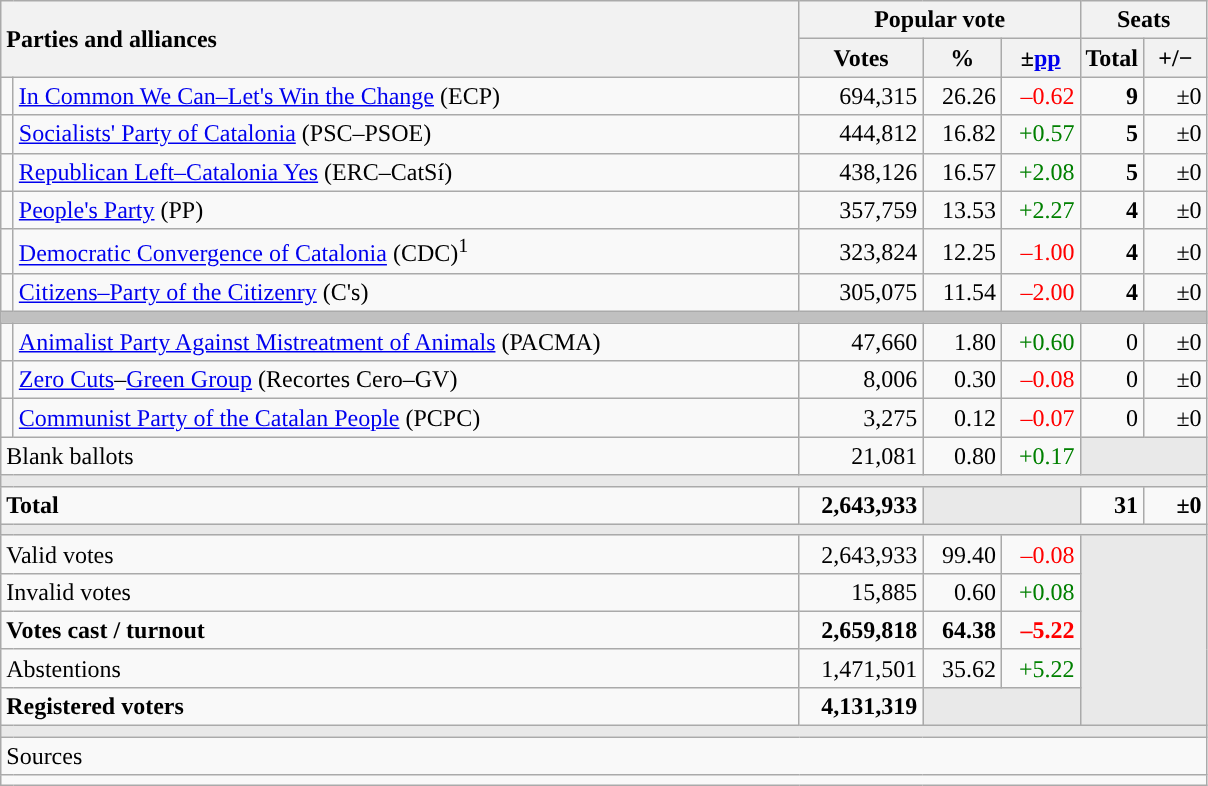<table class="wikitable" style="text-align:right;">
<tr>
<th style="text-align:left;" rowspan="2" colspan="2" width="525">Parties and alliances</th>
<th colspan="3">Popular vote</th>
<th colspan="2">Seats</th>
</tr>
<tr>
<th width="75">Votes</th>
<th width="45">%</th>
<th width="45">±<a href='#'>pp</a></th>
<th width="35">Total</th>
<th width="35">+/−</th>
</tr>
<tr>
<td width="1" style="color:inherit;background:"></td>
<td align="left"><a href='#'>In Common We Can–Let's Win the Change</a> (ECP)</td>
<td>694,315</td>
<td>26.26</td>
<td style="color:red;">–0.62</td>
<td><strong>9</strong></td>
<td>±0</td>
</tr>
<tr>
<td style="color:inherit;background:"></td>
<td align="left"><a href='#'>Socialists' Party of Catalonia</a> (PSC–PSOE)</td>
<td>444,812</td>
<td>16.82</td>
<td style="color:green;">+0.57</td>
<td><strong>5</strong></td>
<td>±0</td>
</tr>
<tr>
<td style="color:inherit;background:"></td>
<td align="left"><a href='#'>Republican Left–Catalonia Yes</a> (ERC–CatSí)</td>
<td>438,126</td>
<td>16.57</td>
<td style="color:green;">+2.08</td>
<td><strong>5</strong></td>
<td>±0</td>
</tr>
<tr>
<td style="color:inherit;background:"></td>
<td align="left"><a href='#'>People's Party</a> (PP)</td>
<td>357,759</td>
<td>13.53</td>
<td style="color:green;">+2.27</td>
<td><strong>4</strong></td>
<td>±0</td>
</tr>
<tr>
<td style="color:inherit;background:"></td>
<td align="left"><a href='#'>Democratic Convergence of Catalonia</a> (CDC)<sup>1</sup></td>
<td>323,824</td>
<td>12.25</td>
<td style="color:red;">–1.00</td>
<td><strong>4</strong></td>
<td>±0</td>
</tr>
<tr>
<td style="color:inherit;background:"></td>
<td align="left"><a href='#'>Citizens–Party of the Citizenry</a> (C's)</td>
<td>305,075</td>
<td>11.54</td>
<td style="color:red;">–2.00</td>
<td><strong>4</strong></td>
<td>±0</td>
</tr>
<tr>
<td colspan="7" bgcolor="#C0C0C0"></td>
</tr>
<tr>
<td style="color:inherit;background:"></td>
<td align="left"><a href='#'>Animalist Party Against Mistreatment of Animals</a> (PACMA)</td>
<td>47,660</td>
<td>1.80</td>
<td style="color:green;">+0.60</td>
<td>0</td>
<td>±0</td>
</tr>
<tr>
<td style="color:inherit;background:"></td>
<td align="left"><a href='#'>Zero Cuts</a>–<a href='#'>Green Group</a> (Recortes Cero–GV)</td>
<td>8,006</td>
<td>0.30</td>
<td style="color:red;">–0.08</td>
<td>0</td>
<td>±0</td>
</tr>
<tr>
<td style="color:inherit;background:"></td>
<td align="left"><a href='#'>Communist Party of the Catalan People</a> (PCPC)</td>
<td>3,275</td>
<td>0.12</td>
<td style="color:red;">–0.07</td>
<td>0</td>
<td>±0</td>
</tr>
<tr>
<td align="left" colspan="2">Blank ballots</td>
<td>21,081</td>
<td>0.80</td>
<td style="color:green;">+0.17</td>
<td bgcolor="#E9E9E9" colspan="2"></td>
</tr>
<tr>
<td colspan="7" bgcolor="#E9E9E9"></td>
</tr>
<tr style="font-weight:bold;">
<td align="left" colspan="2">Total</td>
<td>2,643,933</td>
<td bgcolor="#E9E9E9" colspan="2"></td>
<td>31</td>
<td>±0</td>
</tr>
<tr>
<td colspan="7" bgcolor="#E9E9E9"></td>
</tr>
<tr>
<td align="left" colspan="2">Valid votes</td>
<td>2,643,933</td>
<td>99.40</td>
<td style="color:red;">–0.08</td>
<td bgcolor="#E9E9E9" colspan="2" rowspan="5"></td>
</tr>
<tr>
<td align="left" colspan="2">Invalid votes</td>
<td>15,885</td>
<td>0.60</td>
<td style="color:green;">+0.08</td>
</tr>
<tr style="font-weight:bold;">
<td align="left" colspan="2">Votes cast / turnout</td>
<td>2,659,818</td>
<td>64.38</td>
<td style="color:red;">–5.22</td>
</tr>
<tr>
<td align="left" colspan="2">Abstentions</td>
<td>1,471,501</td>
<td>35.62</td>
<td style="color:green;">+5.22</td>
</tr>
<tr style="font-weight:bold;">
<td align="left" colspan="2">Registered voters</td>
<td>4,131,319</td>
<td bgcolor="#E9E9E9" colspan="2"></td>
</tr>
<tr>
<td colspan="7" bgcolor="#E9E9E9"></td>
</tr>
<tr>
<td align="left" colspan="7">Sources</td>
</tr>
<tr>
<td colspan="7" style="text-align:left; max-width:790px;"></td>
</tr>
</table>
